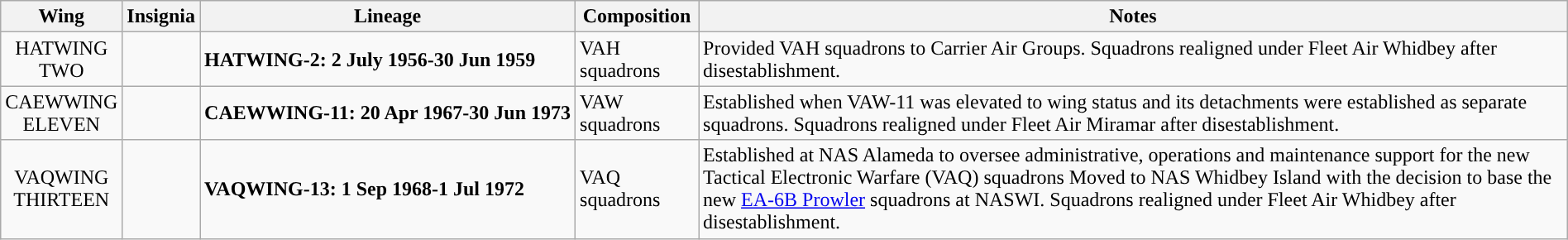<table class="wikitable" width=100% style="text-align: left">
<tr>
<th>Wing</th>
<th>Insignia</th>
<th>Lineage</th>
<th>Composition</th>
<th>Notes</th>
</tr>
<tr>
<td align=center style="white-space: nowrap;">HATWING<br>TWO</td>
<td></td>
<td><strong>HATWING-2: 2 July 1956-30 Jun 1959</strong></td>
<td>VAH squadrons</td>
<td>Provided VAH squadrons to Carrier Air Groups. Squadrons realigned under Fleet Air Whidbey after disestablishment.</td>
</tr>
<tr>
<td align=center>CAEWWING<br>ELEVEN</td>
<td></td>
<td style="white-space: nowrap;"><strong>CAEWWING-11: 20 Apr 1967-30 Jun 1973</strong></td>
<td>VAW squadrons</td>
<td align=left>Established when VAW-11 was elevated to wing status and its detachments were established as separate squadrons. Squadrons realigned under Fleet Air Miramar after disestablishment.</td>
</tr>
<tr>
<td align=center>VAQWING<br>THIRTEEN</td>
<td></td>
<td><strong>VAQWING-13: 1 Sep 1968-1 Jul 1972</strong></td>
<td>VAQ squadrons</td>
<td>Established at NAS Alameda to oversee administrative, operations and maintenance support for the new Tactical Electronic Warfare (VAQ) squadrons  Moved to NAS Whidbey Island with the decision to base the new <a href='#'>EA-6B Prowler</a> squadrons at NASWI. Squadrons realigned under Fleet Air Whidbey after disestablishment.</td>
</tr>
</table>
